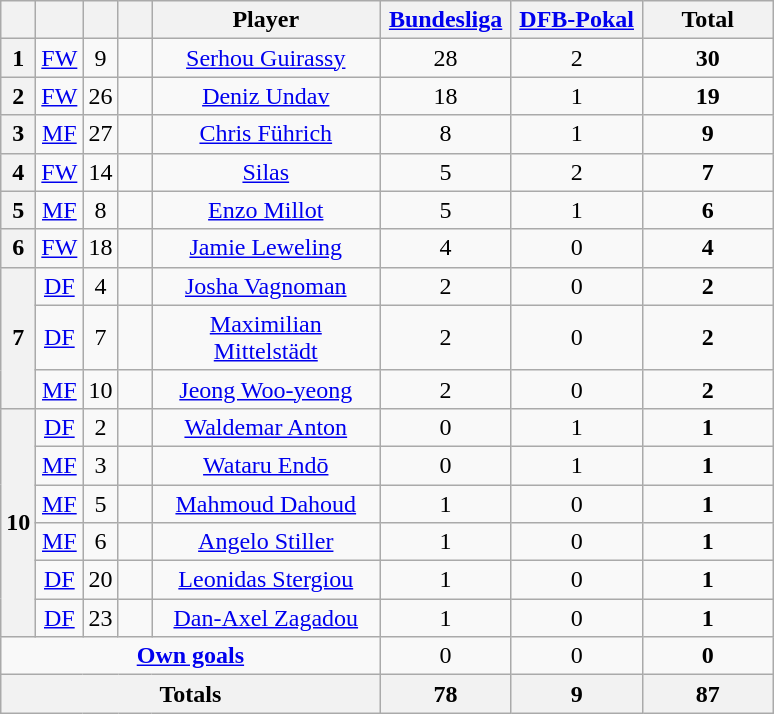<table class="wikitable" style="text-align:center">
<tr>
<th width=15></th>
<th width=15></th>
<th width=15></th>
<th width=15></th>
<th width=145>Player</th>
<th width=80><a href='#'>Bundesliga</a></th>
<th width=80><a href='#'>DFB-Pokal</a></th>
<th width=80>Total</th>
</tr>
<tr>
<th>1</th>
<td align=center><a href='#'>FW</a></td>
<td align=center>9</td>
<td></td>
<td><a href='#'>Serhou Guirassy</a></td>
<td>28</td>
<td>2</td>
<td><strong>30</strong></td>
</tr>
<tr>
<th>2</th>
<td align=center><a href='#'>FW</a></td>
<td align=center>26</td>
<td></td>
<td><a href='#'>Deniz Undav</a></td>
<td>18</td>
<td>1</td>
<td><strong>19</strong></td>
</tr>
<tr>
<th>3</th>
<td align=center><a href='#'>MF</a></td>
<td align=center>27</td>
<td></td>
<td><a href='#'>Chris Führich</a></td>
<td>8</td>
<td>1</td>
<td><strong>9</strong></td>
</tr>
<tr>
<th>4</th>
<td align=center><a href='#'>FW</a></td>
<td align=center>14</td>
<td></td>
<td><a href='#'>Silas</a></td>
<td>5</td>
<td>2</td>
<td><strong>7</strong></td>
</tr>
<tr>
<th>5</th>
<td align=center><a href='#'>MF</a></td>
<td align=center>8</td>
<td></td>
<td><a href='#'>Enzo Millot</a></td>
<td>5</td>
<td>1</td>
<td><strong>6</strong></td>
</tr>
<tr>
<th>6</th>
<td align=center><a href='#'>FW</a></td>
<td align=center>18</td>
<td></td>
<td><a href='#'>Jamie Leweling</a></td>
<td>4</td>
<td>0</td>
<td><strong>4</strong></td>
</tr>
<tr>
<th rowspan=3>7</th>
<td align=center><a href='#'>DF</a></td>
<td align=center>4</td>
<td></td>
<td><a href='#'>Josha Vagnoman</a></td>
<td>2</td>
<td>0</td>
<td><strong>2</strong></td>
</tr>
<tr>
<td align=center><a href='#'>DF</a></td>
<td align=center>7</td>
<td></td>
<td><a href='#'>Maximilian Mittelstädt</a></td>
<td>2</td>
<td>0</td>
<td><strong>2</strong></td>
</tr>
<tr>
<td align=center><a href='#'>MF</a></td>
<td align=center>10</td>
<td></td>
<td><a href='#'>Jeong Woo-yeong</a></td>
<td>2</td>
<td>0</td>
<td><strong>2</strong></td>
</tr>
<tr>
<th rowspan=6>10</th>
<td align=center><a href='#'>DF</a></td>
<td align=center>2</td>
<td></td>
<td><a href='#'>Waldemar Anton</a></td>
<td>0</td>
<td>1</td>
<td><strong>1</strong></td>
</tr>
<tr>
<td align=center><a href='#'>MF</a></td>
<td align=center>3</td>
<td></td>
<td><a href='#'>Wataru Endō</a></td>
<td>0</td>
<td>1</td>
<td><strong>1</strong></td>
</tr>
<tr>
<td align=center><a href='#'>MF</a></td>
<td align=center>5</td>
<td></td>
<td><a href='#'>Mahmoud Dahoud</a></td>
<td>1</td>
<td>0</td>
<td><strong>1</strong></td>
</tr>
<tr>
<td align=center><a href='#'>MF</a></td>
<td align=center>6</td>
<td></td>
<td><a href='#'>Angelo Stiller</a></td>
<td>1</td>
<td>0</td>
<td><strong>1</strong></td>
</tr>
<tr>
<td align=center><a href='#'>DF</a></td>
<td align=center>20</td>
<td></td>
<td><a href='#'>Leonidas Stergiou</a></td>
<td>1</td>
<td>0</td>
<td><strong>1</strong></td>
</tr>
<tr>
<td align=center><a href='#'>DF</a></td>
<td align=center>23</td>
<td></td>
<td><a href='#'>Dan-Axel Zagadou</a></td>
<td>1</td>
<td>0</td>
<td><strong>1</strong></td>
</tr>
<tr>
<td colspan=5><strong><a href='#'>Own goals</a></strong></td>
<td>0</td>
<td>0</td>
<td><strong>0</strong></td>
</tr>
<tr>
<th colspan=5>Totals</th>
<th>78</th>
<th>9</th>
<th>87</th>
</tr>
</table>
